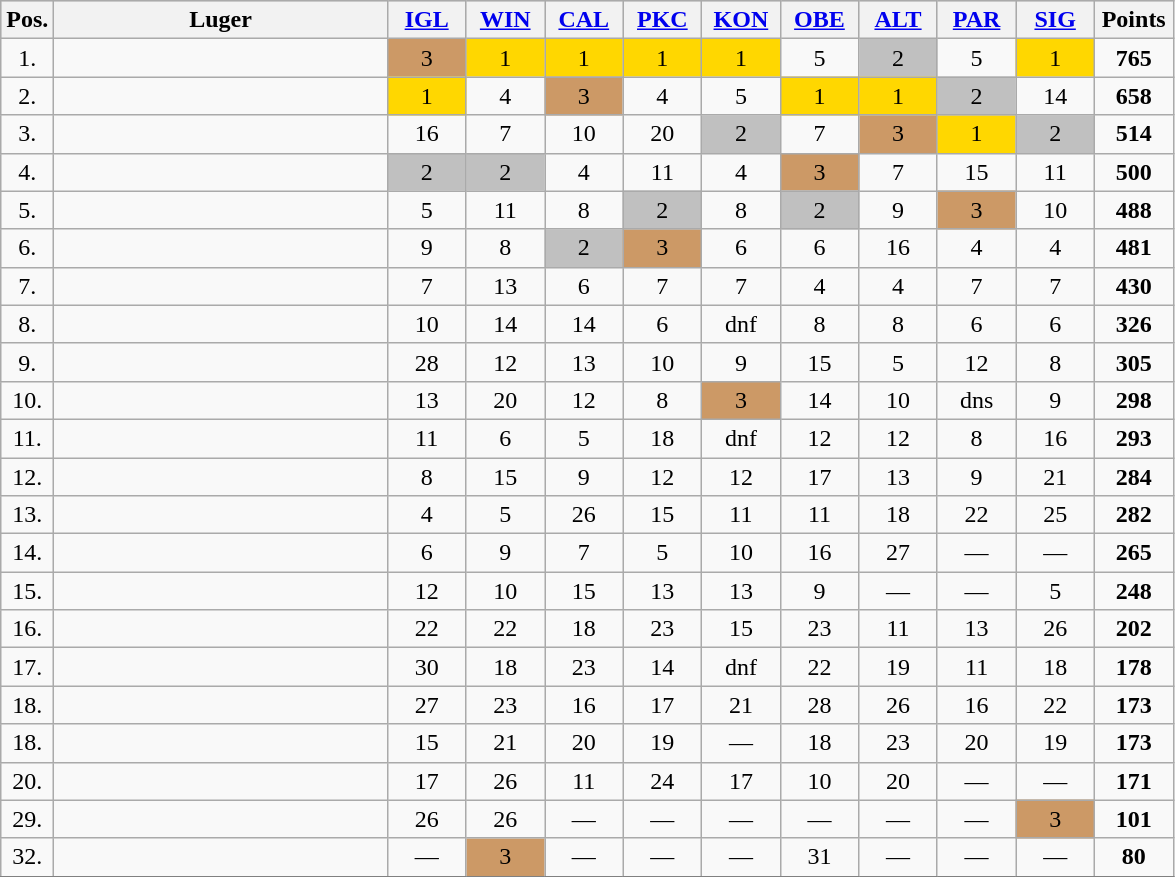<table class=wikitable  bgcolor="#f7f8ff" cellpadding="3" cellspacing="0" border="1" style="text-align:center; border: gray solid 1px; border-collapse: collapse;">
<tr bgcolor="#CCCCCC">
<th width="10">Pos.</th>
<th width="215">Luger</th>
<th width="45"><a href='#'>IGL</a></th>
<th width="45"><a href='#'>WIN</a></th>
<th width="45"><a href='#'>CAL</a></th>
<th width="45"><a href='#'>PKC</a></th>
<th width="45"><a href='#'>KON</a></th>
<th width="45"><a href='#'>OBE</a></th>
<th width="45"><a href='#'>ALT</a></th>
<th width="45"><a href='#'>PAR</a></th>
<th width="45"><a href='#'>SIG</a></th>
<th width="45">Points</th>
</tr>
<tr>
<td>1.</td>
<td align="left"></td>
<td bgcolor="cc9966">3</td>
<td bgcolor="gold">1</td>
<td bgcolor="gold">1</td>
<td bgcolor="gold">1</td>
<td bgcolor="gold">1</td>
<td>5</td>
<td bgcolor="silver">2</td>
<td>5</td>
<td bgcolor="gold">1</td>
<td><strong>765</strong></td>
</tr>
<tr>
<td>2.</td>
<td align="left"></td>
<td bgcolor="gold">1</td>
<td>4</td>
<td bgcolor="cc9966">3</td>
<td>4</td>
<td>5</td>
<td bgcolor="gold">1</td>
<td bgcolor="gold">1</td>
<td bgcolor="silver">2</td>
<td>14</td>
<td><strong>658</strong></td>
</tr>
<tr>
<td>3.</td>
<td align="left"></td>
<td>16</td>
<td>7</td>
<td>10</td>
<td>20</td>
<td bgcolor="silver">2</td>
<td>7</td>
<td bgcolor="cc9966">3</td>
<td bgcolor="gold">1</td>
<td bgcolor="silver">2</td>
<td><strong>514</strong></td>
</tr>
<tr>
<td>4.</td>
<td align="left"></td>
<td bgcolor="silver">2</td>
<td bgcolor="silver">2</td>
<td>4</td>
<td>11</td>
<td>4</td>
<td bgcolor="cc9966">3</td>
<td>7</td>
<td>15</td>
<td>11</td>
<td><strong>500</strong></td>
</tr>
<tr>
<td>5.</td>
<td align="left"></td>
<td>5</td>
<td>11</td>
<td>8</td>
<td bgcolor="silver">2</td>
<td>8</td>
<td bgcolor="silver">2</td>
<td>9</td>
<td bgcolor="cc9966">3</td>
<td>10</td>
<td><strong>488</strong></td>
</tr>
<tr>
<td>6.</td>
<td align="left"></td>
<td>9</td>
<td>8</td>
<td bgcolor="silver">2</td>
<td bgcolor="cc9966">3</td>
<td>6</td>
<td>6</td>
<td>16</td>
<td>4</td>
<td>4</td>
<td><strong>481</strong></td>
</tr>
<tr>
<td>7.</td>
<td align="left"></td>
<td>7</td>
<td>13</td>
<td>6</td>
<td>7</td>
<td>7</td>
<td>4</td>
<td>4</td>
<td>7</td>
<td>7</td>
<td><strong>430</strong></td>
</tr>
<tr>
<td>8.</td>
<td align="left"></td>
<td>10</td>
<td>14</td>
<td>14</td>
<td>6</td>
<td>dnf</td>
<td>8</td>
<td>8</td>
<td>6</td>
<td>6</td>
<td><strong>326</strong></td>
</tr>
<tr>
<td>9.</td>
<td align="left"></td>
<td>28</td>
<td>12</td>
<td>13</td>
<td>10</td>
<td>9</td>
<td>15</td>
<td>5</td>
<td>12</td>
<td>8</td>
<td><strong>305</strong></td>
</tr>
<tr>
<td>10.</td>
<td align="left"></td>
<td>13</td>
<td>20</td>
<td>12</td>
<td>8</td>
<td bgcolor="cc9966">3</td>
<td>14</td>
<td>10</td>
<td>dns</td>
<td>9</td>
<td><strong>298</strong></td>
</tr>
<tr>
<td>11.</td>
<td align="left"></td>
<td>11</td>
<td>6</td>
<td>5</td>
<td>18</td>
<td>dnf</td>
<td>12</td>
<td>12</td>
<td>8</td>
<td>16</td>
<td><strong>293</strong></td>
</tr>
<tr>
<td>12.</td>
<td align="left"></td>
<td>8</td>
<td>15</td>
<td>9</td>
<td>12</td>
<td>12</td>
<td>17</td>
<td>13</td>
<td>9</td>
<td>21</td>
<td><strong>284</strong></td>
</tr>
<tr>
<td>13.</td>
<td align="left"></td>
<td>4</td>
<td>5</td>
<td>26</td>
<td>15</td>
<td>11</td>
<td>11</td>
<td>18</td>
<td>22</td>
<td>25</td>
<td><strong>282</strong></td>
</tr>
<tr>
<td>14.</td>
<td align="left"></td>
<td>6</td>
<td>9</td>
<td>7</td>
<td>5</td>
<td>10</td>
<td>16</td>
<td>27</td>
<td>—</td>
<td>—</td>
<td><strong>265</strong></td>
</tr>
<tr>
<td>15.</td>
<td align="left"></td>
<td>12</td>
<td>10</td>
<td>15</td>
<td>13</td>
<td>13</td>
<td>9</td>
<td>—</td>
<td>—</td>
<td>5</td>
<td><strong>248</strong></td>
</tr>
<tr>
<td>16.</td>
<td align="left"></td>
<td>22</td>
<td>22</td>
<td>18</td>
<td>23</td>
<td>15</td>
<td>23</td>
<td>11</td>
<td>13</td>
<td>26</td>
<td><strong>202</strong></td>
</tr>
<tr>
<td>17.</td>
<td align="left"></td>
<td>30</td>
<td>18</td>
<td>23</td>
<td>14</td>
<td>dnf</td>
<td>22</td>
<td>19</td>
<td>11</td>
<td>18</td>
<td><strong>178</strong></td>
</tr>
<tr>
<td>18.</td>
<td align="left"></td>
<td>27</td>
<td>23</td>
<td>16</td>
<td>17</td>
<td>21</td>
<td>28</td>
<td>26</td>
<td>16</td>
<td>22</td>
<td><strong>173</strong></td>
</tr>
<tr>
<td>18.</td>
<td align="left"></td>
<td>15</td>
<td>21</td>
<td>20</td>
<td>19</td>
<td>—</td>
<td>18</td>
<td>23</td>
<td>20</td>
<td>19</td>
<td><strong>173</strong></td>
</tr>
<tr>
<td>20.</td>
<td align="left"></td>
<td>17</td>
<td>26</td>
<td>11</td>
<td>24</td>
<td>17</td>
<td>10</td>
<td>20</td>
<td>—</td>
<td>—</td>
<td><strong>171</strong></td>
</tr>
<tr>
<td>29.</td>
<td align="left"></td>
<td>26</td>
<td>26</td>
<td>—</td>
<td>—</td>
<td>—</td>
<td>—</td>
<td>—</td>
<td>—</td>
<td bgcolor="cc9966">3</td>
<td><strong>101</strong></td>
</tr>
<tr>
<td>32.</td>
<td align="left"></td>
<td>—</td>
<td bgcolor="cc9966">3</td>
<td>—</td>
<td>—</td>
<td>—</td>
<td>31</td>
<td>—</td>
<td>—</td>
<td>—</td>
<td><strong>80</strong></td>
</tr>
<tr>
</tr>
</table>
